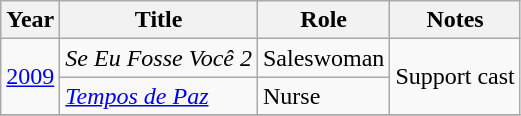<table class="wikitable">
<tr>
<th>Year</th>
<th>Title</th>
<th>Role</th>
<th>Notes</th>
</tr>
<tr>
<td rowspan="2"><a href='#'>2009</a></td>
<td><em>Se Eu Fosse Você 2</em></td>
<td>Saleswoman</td>
<td rowspan="2">Support cast</td>
</tr>
<tr>
<td><em><a href='#'>Tempos de Paz</a></em></td>
<td>Nurse</td>
</tr>
<tr>
</tr>
</table>
